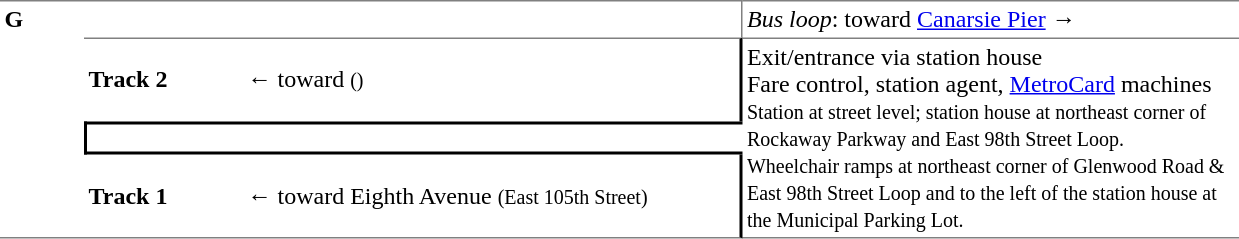<table border=0 cellspacing=0 cellpadding=3>
<tr>
<td style="border-top:solid 1px gray;border-bottom:solid 1px gray;" width=50 rowspan=4 valign=top><strong>G</strong></td>
<td style="border-top:solid 1px gray;border-right:solid 1px gray;" colspan=2></td>
<td style="border-top:solid 1px gray;"><em>Bus loop</em>: <span><strong></strong></span> toward <a href='#'>Canarsie Pier</a> →</td>
</tr>
<tr>
<td style="border-top:solid 1px gray;" width=100><span><strong>Track 2</strong></span></td>
<td style="border-top:solid 1px gray;border-right:solid 2px black;" width=325>←  toward  <small>()</small></td>
<td style="border-top:solid 1px gray;border-bottom:solid 1px gray" width=325 rowspan=3>Exit/entrance via station house<br>Fare control, station agent, <a href='#'>MetroCard</a> machines<br><small> Station at street level; station house at northeast corner of Rockaway Parkway and East 98th Street Loop.<br>Wheelchair ramps at northeast corner of Glenwood Road & East 98th Street Loop and to the left of the station house at the Municipal Parking Lot.</small></td>
</tr>
<tr>
<td style="border-top:solid 2px black;border-left:solid 2px black;border-bottom:solid 2px black;text-align:center;" colspan=2></td>
</tr>
<tr>
<td style="border-bottom:solid 1px gray;"><span><strong>Track 1</strong></span></td>
<td style="border-bottom:solid 1px gray;border-right:solid 2px black;">←  toward Eighth Avenue <small>(East 105th Street)</small></td>
</tr>
</table>
